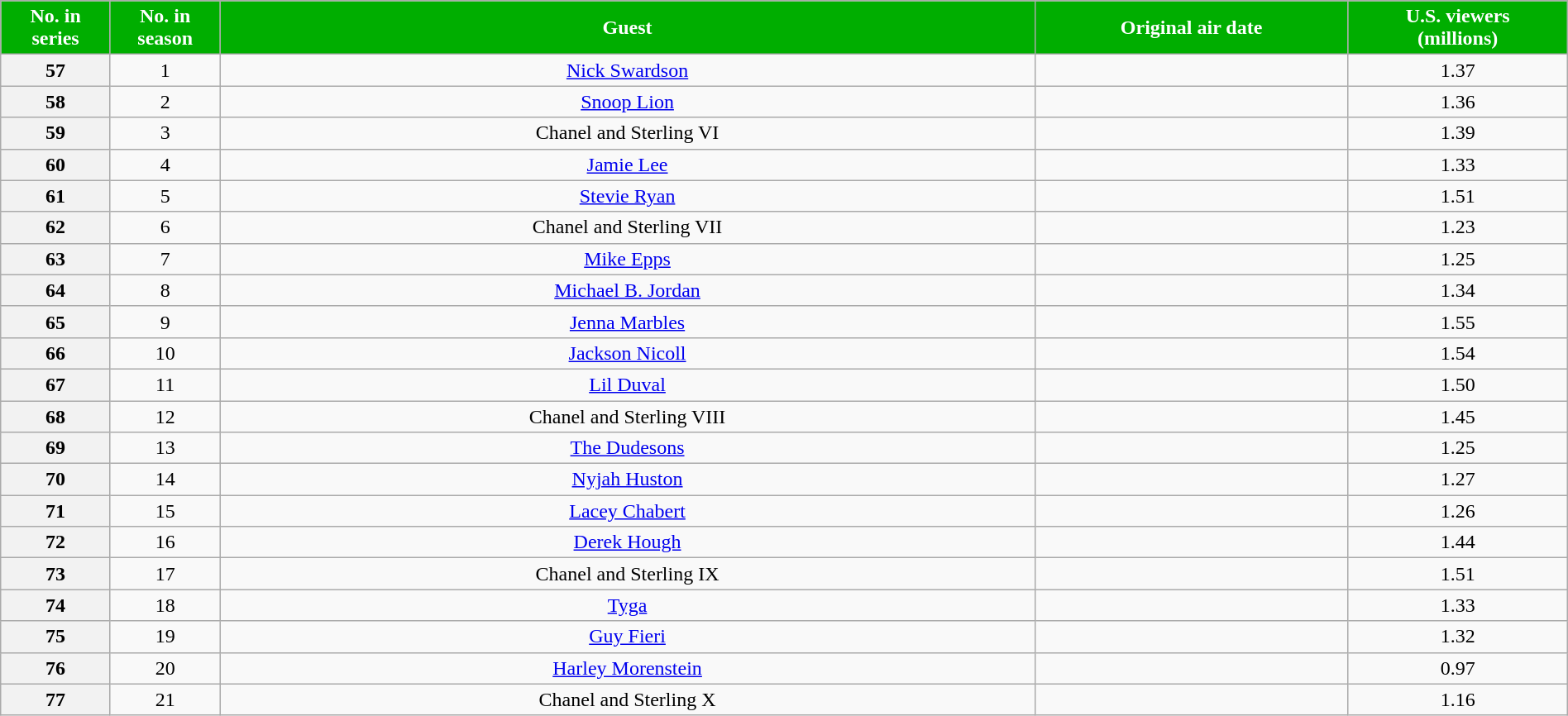<table class="wikitable plainrowheaders" style="width:100%;text-align: center">
<tr>
<th scope="col" style="background-color: #00AE00; color: #FFFFFF;" width=7%>No. in<br>series</th>
<th scope="col" style="background-color: #00AE00; color: #FFFFFF;" width=7%>No. in<br>season</th>
<th scope="col" style="background-color: #00AE00; color: #FFFFFF;">Guest</th>
<th scope="col" style="background-color: #00AE00; color: #FFFFFF;" width=20%>Original air date</th>
<th scope="col" style="background-color: #00AE00; color: #FFFFFF;" width=14%>U.S. viewers<br>(millions)</th>
</tr>
<tr>
<th>57</th>
<td>1</td>
<td><a href='#'>Nick Swardson</a></td>
<td></td>
<td>1.37</td>
</tr>
<tr>
<th>58</th>
<td>2</td>
<td><a href='#'>Snoop Lion</a></td>
<td></td>
<td>1.36</td>
</tr>
<tr>
<th>59</th>
<td>3</td>
<td>Chanel and Sterling VI</td>
<td></td>
<td>1.39</td>
</tr>
<tr>
<th>60</th>
<td>4</td>
<td><a href='#'>Jamie Lee</a></td>
<td></td>
<td>1.33</td>
</tr>
<tr>
<th>61</th>
<td>5</td>
<td><a href='#'>Stevie Ryan</a></td>
<td></td>
<td>1.51</td>
</tr>
<tr>
<th>62</th>
<td>6</td>
<td>Chanel and Sterling VII</td>
<td></td>
<td>1.23</td>
</tr>
<tr>
<th>63</th>
<td>7</td>
<td><a href='#'>Mike Epps</a></td>
<td></td>
<td>1.25</td>
</tr>
<tr>
<th>64</th>
<td>8</td>
<td><a href='#'>Michael B. Jordan</a></td>
<td></td>
<td>1.34</td>
</tr>
<tr>
<th>65</th>
<td>9</td>
<td><a href='#'>Jenna Marbles</a></td>
<td></td>
<td>1.55</td>
</tr>
<tr>
<th>66</th>
<td>10</td>
<td><a href='#'>Jackson Nicoll</a></td>
<td></td>
<td>1.54</td>
</tr>
<tr>
<th>67</th>
<td>11</td>
<td><a href='#'>Lil Duval</a></td>
<td></td>
<td>1.50</td>
</tr>
<tr>
<th>68</th>
<td>12</td>
<td>Chanel and Sterling VIII</td>
<td></td>
<td>1.45</td>
</tr>
<tr>
<th>69</th>
<td>13</td>
<td><a href='#'>The Dudesons</a></td>
<td></td>
<td>1.25</td>
</tr>
<tr>
<th>70</th>
<td>14</td>
<td><a href='#'>Nyjah Huston</a></td>
<td></td>
<td>1.27</td>
</tr>
<tr>
<th>71</th>
<td>15</td>
<td><a href='#'>Lacey Chabert</a></td>
<td></td>
<td>1.26</td>
</tr>
<tr>
<th>72</th>
<td>16</td>
<td><a href='#'>Derek Hough</a></td>
<td></td>
<td>1.44</td>
</tr>
<tr>
<th>73</th>
<td>17</td>
<td>Chanel and Sterling IX</td>
<td></td>
<td>1.51</td>
</tr>
<tr>
<th>74</th>
<td>18</td>
<td><a href='#'>Tyga</a></td>
<td></td>
<td>1.33</td>
</tr>
<tr>
<th>75</th>
<td>19</td>
<td><a href='#'>Guy Fieri</a></td>
<td></td>
<td>1.32</td>
</tr>
<tr>
<th>76</th>
<td>20</td>
<td><a href='#'>Harley Morenstein</a></td>
<td></td>
<td>0.97</td>
</tr>
<tr>
<th>77</th>
<td>21</td>
<td>Chanel and Sterling X</td>
<td></td>
<td>1.16</td>
</tr>
</table>
